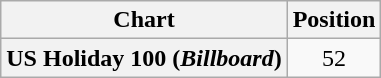<table class="wikitable plainrowheaders" style="text-align:center">
<tr>
<th scope="col">Chart</th>
<th scope="col">Position</th>
</tr>
<tr>
<th scope="row">US Holiday 100 (<em>Billboard</em>)</th>
<td>52</td>
</tr>
</table>
